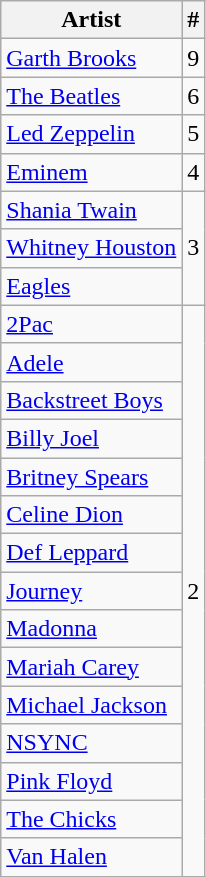<table class="wikitable sortable">
<tr>
<th>Artist</th>
<th>#</th>
</tr>
<tr>
<td><a href='#'>Garth Brooks</a></td>
<td>9</td>
</tr>
<tr>
<td><a href='#'>The Beatles</a></td>
<td>6</td>
</tr>
<tr>
<td><a href='#'>Led Zeppelin</a></td>
<td>5</td>
</tr>
<tr>
<td><a href='#'>Eminem</a></td>
<td>4</td>
</tr>
<tr>
<td><a href='#'>Shania Twain</a></td>
<td rowspan="3">3</td>
</tr>
<tr>
<td><a href='#'>Whitney Houston</a></td>
</tr>
<tr>
<td><a href='#'>Eagles</a></td>
</tr>
<tr>
<td><a href='#'>2Pac</a></td>
<td rowspan="15">2</td>
</tr>
<tr>
<td><a href='#'>Adele</a></td>
</tr>
<tr>
<td><a href='#'>Backstreet Boys</a></td>
</tr>
<tr>
<td><a href='#'>Billy Joel</a></td>
</tr>
<tr>
<td><a href='#'>Britney Spears</a></td>
</tr>
<tr>
<td><a href='#'>Celine Dion</a></td>
</tr>
<tr>
<td><a href='#'>Def Leppard</a></td>
</tr>
<tr>
<td><a href='#'>Journey</a></td>
</tr>
<tr>
<td><a href='#'>Madonna</a></td>
</tr>
<tr>
<td><a href='#'>Mariah Carey</a></td>
</tr>
<tr>
<td><a href='#'>Michael Jackson</a></td>
</tr>
<tr>
<td><a href='#'>NSYNC</a></td>
</tr>
<tr>
<td><a href='#'>Pink Floyd</a></td>
</tr>
<tr>
<td><a href='#'>The Chicks</a></td>
</tr>
<tr>
<td><a href='#'>Van Halen</a></td>
</tr>
</table>
